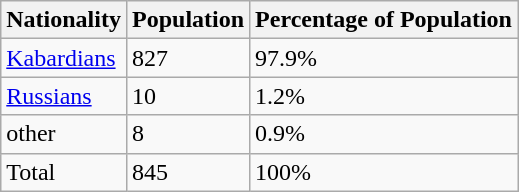<table class="wikitable">
<tr>
<th>Nationality</th>
<th>Population</th>
<th>Percentage of Population</th>
</tr>
<tr>
<td><a href='#'>Kabardians</a></td>
<td>827</td>
<td>97.9%</td>
</tr>
<tr>
<td><a href='#'>Russians</a></td>
<td>10</td>
<td>1.2%</td>
</tr>
<tr>
<td>other</td>
<td>8</td>
<td>0.9%</td>
</tr>
<tr>
<td>Total</td>
<td>845</td>
<td>100%</td>
</tr>
</table>
